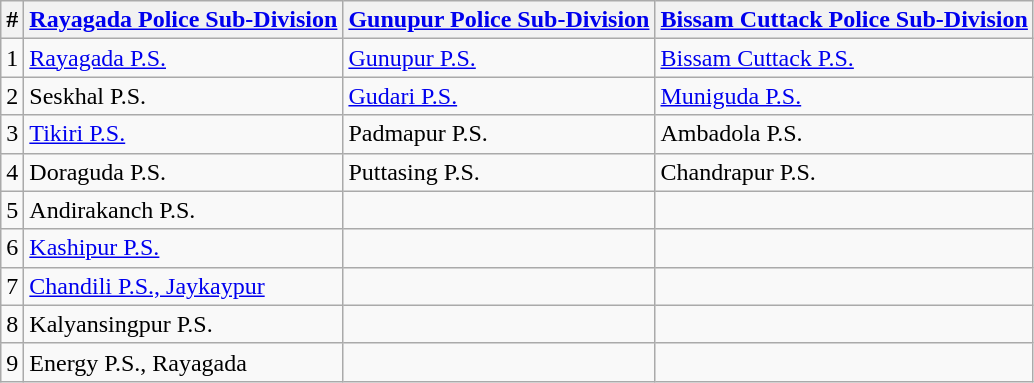<table class="wikitable">
<tr>
<th>#</th>
<th><a href='#'>Rayagada Police Sub-Division</a></th>
<th><a href='#'>Gunupur Police Sub-Division</a></th>
<th><a href='#'>Bissam Cuttack Police Sub-Division</a></th>
</tr>
<tr>
<td>1</td>
<td><a href='#'>Rayagada P.S.</a></td>
<td><a href='#'>Gunupur P.S.</a></td>
<td><a href='#'>Bissam Cuttack P.S.</a></td>
</tr>
<tr>
<td>2</td>
<td>Seskhal P.S.</td>
<td><a href='#'>Gudari P.S.</a></td>
<td><a href='#'>Muniguda P.S.</a></td>
</tr>
<tr>
<td>3</td>
<td><a href='#'>Tikiri P.S.</a></td>
<td>Padmapur P.S.</td>
<td>Ambadola P.S.</td>
</tr>
<tr>
<td>4</td>
<td>Doraguda P.S.</td>
<td>Puttasing P.S.</td>
<td>Chandrapur P.S.</td>
</tr>
<tr>
<td>5</td>
<td>Andirakanch P.S.</td>
<td></td>
<td></td>
</tr>
<tr>
<td>6</td>
<td><a href='#'>Kashipur P.S.</a></td>
<td></td>
<td></td>
</tr>
<tr>
<td>7</td>
<td><a href='#'>Chandili P.S., Jaykaypur</a></td>
<td></td>
<td></td>
</tr>
<tr>
<td>8</td>
<td>Kalyansingpur P.S.</td>
<td></td>
<td></td>
</tr>
<tr>
<td>9</td>
<td>Energy P.S., Rayagada</td>
<td></td>
<td></td>
</tr>
</table>
